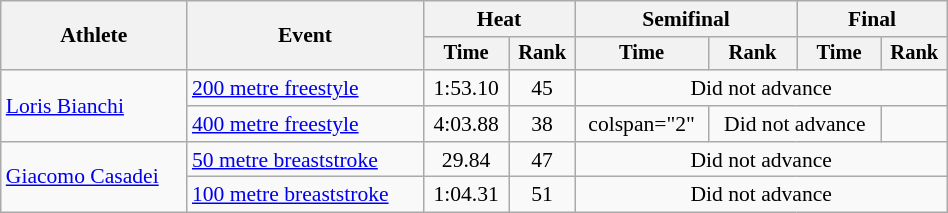<table class="wikitable" style="text-align:center; font-size:90%; width:50%;">
<tr>
<th rowspan="2">Athlete</th>
<th rowspan="2">Event</th>
<th colspan="2">Heat</th>
<th colspan="2">Semifinal</th>
<th colspan="2">Final</th>
</tr>
<tr style="font-size:95%">
<th>Time</th>
<th>Rank</th>
<th>Time</th>
<th>Rank</th>
<th>Time</th>
<th>Rank</th>
</tr>
<tr>
<td align=left rowspan=2><a href='#'>Loris Bianchi</a></td>
<td align=left><a href='#'>200 metre freestyle</a></td>
<td>1:53.10</td>
<td>45</td>
<td colspan=4>Did not advance</td>
</tr>
<tr>
<td align=left><a href='#'>400 metre freestyle</a></td>
<td>4:03.88</td>
<td>38</td>
<td>colspan="2" </td>
<td colspan="2">Did not advance</td>
</tr>
<tr>
<td align=left rowspan=2><a href='#'>Giacomo Casadei</a></td>
<td align=left><a href='#'>50 metre breaststroke</a></td>
<td>29.84</td>
<td>47</td>
<td colspan=4>Did not advance</td>
</tr>
<tr>
<td align=left><a href='#'>100 metre breaststroke</a></td>
<td>1:04.31</td>
<td>51</td>
<td colspan=4>Did not advance</td>
</tr>
</table>
